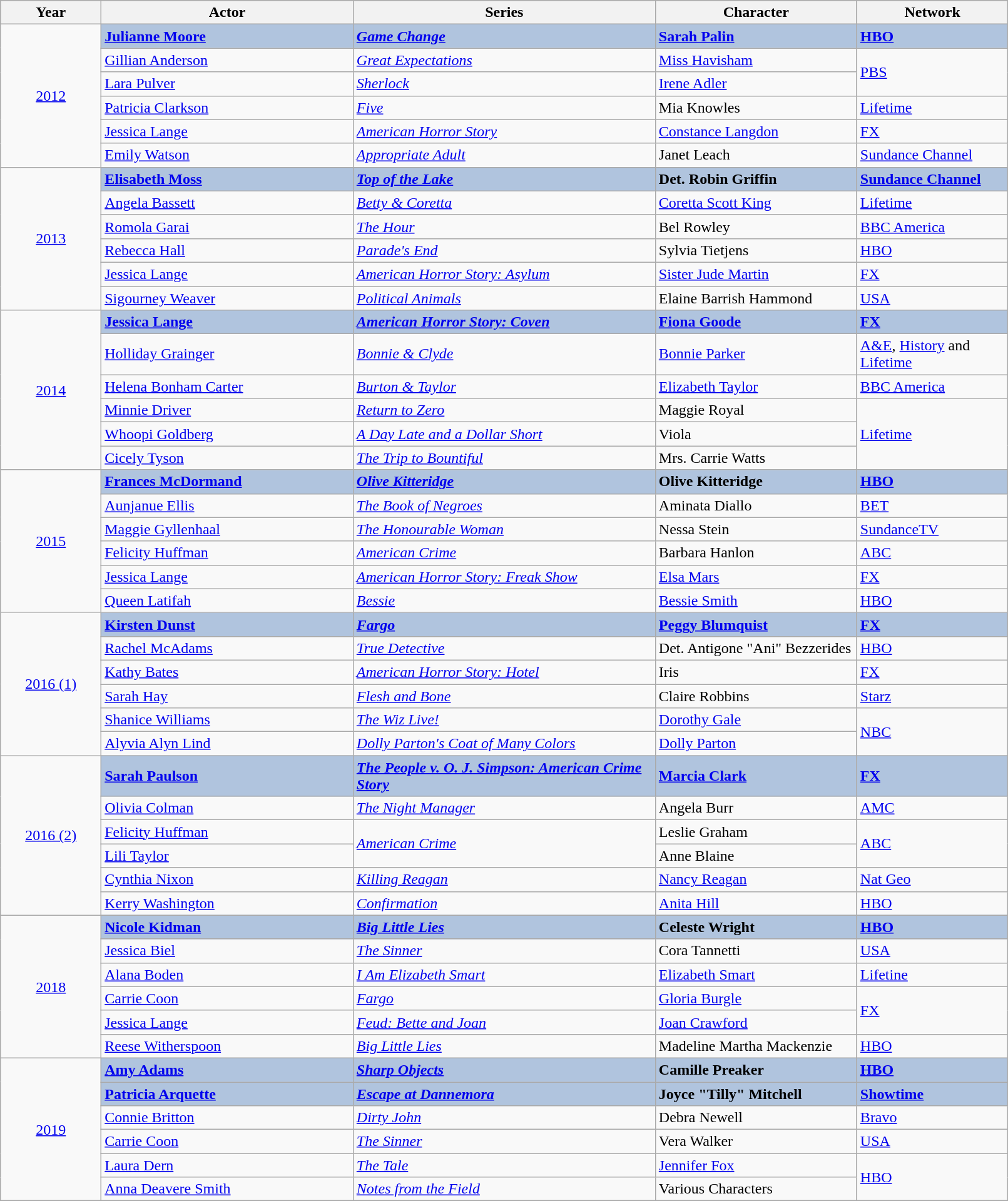<table class="wikitable" style="width:85%">
<tr style="background:#bebebe;">
<th style="width:10%;">Year</th>
<th style="wodth:25%;">Actor</th>
<th style="width:30%;">Series</th>
<th style="width:20%;">Character</th>
<th style="width:15%;">Network</th>
</tr>
<tr>
<td rowspan="6" style="text-align:center;"><a href='#'>2012</a><br></td>
<td style="background:#B0C4DE;"><strong><a href='#'>Julianne Moore</a></strong></td>
<td style="background:#B0C4DE;"><strong><em><a href='#'>Game Change</a></em></strong></td>
<td style="background:#B0C4DE;"><strong><a href='#'>Sarah Palin</a></strong></td>
<td style="background:#B0C4DE;"><strong><a href='#'>HBO</a></strong></td>
</tr>
<tr>
<td><a href='#'>Gillian Anderson</a></td>
<td><em><a href='#'>Great Expectations</a></em></td>
<td><a href='#'>Miss Havisham</a></td>
<td rowspan="2"><a href='#'>PBS</a></td>
</tr>
<tr>
<td><a href='#'>Lara Pulver</a></td>
<td><em><a href='#'>Sherlock</a></em></td>
<td><a href='#'>Irene Adler</a></td>
</tr>
<tr>
<td><a href='#'>Patricia Clarkson</a></td>
<td><em><a href='#'>Five</a></em></td>
<td>Mia Knowles</td>
<td><a href='#'>Lifetime</a></td>
</tr>
<tr>
<td><a href='#'>Jessica Lange</a></td>
<td><em><a href='#'>American Horror Story</a></em></td>
<td><a href='#'>Constance Langdon</a></td>
<td><a href='#'>FX</a></td>
</tr>
<tr>
<td><a href='#'>Emily Watson</a></td>
<td><em><a href='#'>Appropriate Adult</a></em></td>
<td>Janet Leach</td>
<td><a href='#'>Sundance Channel</a></td>
</tr>
<tr>
<td rowspan="6" style="text-align:center;"><a href='#'>2013</a><br></td>
<td style="background:#B0C4DE;"><strong><a href='#'>Elisabeth Moss</a></strong></td>
<td style="background:#B0C4DE;"><strong><em><a href='#'>Top of the Lake</a></em></strong></td>
<td style="background:#B0C4DE;"><strong>Det. Robin Griffin</strong></td>
<td style="background:#B0C4DE;"><strong><a href='#'>Sundance Channel</a></strong></td>
</tr>
<tr>
<td><a href='#'>Angela Bassett</a></td>
<td><em><a href='#'>Betty & Coretta</a></em></td>
<td><a href='#'>Coretta Scott King</a></td>
<td><a href='#'>Lifetime</a></td>
</tr>
<tr>
<td><a href='#'>Romola Garai</a></td>
<td><em><a href='#'>The Hour</a></em></td>
<td>Bel Rowley</td>
<td><a href='#'>BBC America</a></td>
</tr>
<tr>
<td><a href='#'>Rebecca Hall</a></td>
<td><em><a href='#'>Parade's End</a></em></td>
<td>Sylvia Tietjens</td>
<td><a href='#'>HBO</a></td>
</tr>
<tr>
<td><a href='#'>Jessica Lange</a></td>
<td><em><a href='#'>American Horror Story: Asylum</a></em></td>
<td><a href='#'>Sister Jude Martin</a></td>
<td><a href='#'>FX</a></td>
</tr>
<tr>
<td><a href='#'>Sigourney Weaver</a></td>
<td><em><a href='#'>Political Animals</a></em></td>
<td>Elaine Barrish Hammond</td>
<td><a href='#'>USA</a></td>
</tr>
<tr>
<td rowspan="6" style="text-align:center;"><a href='#'>2014</a><br></td>
<td style="background:#B0C4DE;"><strong><a href='#'>Jessica Lange</a></strong></td>
<td style="background:#B0C4DE;"><strong><em><a href='#'>American Horror Story: Coven</a></em></strong></td>
<td style="background:#B0C4DE;"><strong><a href='#'>Fiona Goode</a></strong></td>
<td style="background:#B0C4DE;"><strong><a href='#'>FX</a></strong></td>
</tr>
<tr>
<td><a href='#'>Holliday Grainger </a></td>
<td><em><a href='#'>Bonnie & Clyde</a></em></td>
<td><a href='#'>Bonnie Parker</a></td>
<td><a href='#'>A&E</a>, <a href='#'>History</a> and <a href='#'>Lifetime</a></td>
</tr>
<tr>
<td><a href='#'>Helena Bonham Carter</a></td>
<td><em><a href='#'>Burton & Taylor</a></em></td>
<td><a href='#'>Elizabeth Taylor</a></td>
<td><a href='#'>BBC America</a></td>
</tr>
<tr>
<td><a href='#'>Minnie Driver</a></td>
<td><em><a href='#'>Return to Zero</a></em></td>
<td>Maggie Royal</td>
<td rowspan="3"><a href='#'>Lifetime</a></td>
</tr>
<tr>
<td><a href='#'>Whoopi Goldberg</a></td>
<td><em><a href='#'>A Day Late and a Dollar Short</a></em></td>
<td>Viola</td>
</tr>
<tr>
<td><a href='#'>Cicely Tyson</a></td>
<td><em><a href='#'>The Trip to Bountiful</a></em></td>
<td>Mrs. Carrie Watts</td>
</tr>
<tr>
<td rowspan="6" style="text-align:center;"><a href='#'>2015</a><br></td>
<td style="background:#B0C4DE;"><strong><a href='#'>Frances McDormand</a></strong></td>
<td style="background:#B0C4DE;"><strong><em><a href='#'>Olive Kitteridge</a></em></strong></td>
<td style="background:#B0C4DE;"><strong>Olive Kitteridge</strong></td>
<td style="background:#B0C4DE;"><strong><a href='#'>HBO</a></strong></td>
</tr>
<tr>
<td><a href='#'>Aunjanue Ellis</a></td>
<td><em><a href='#'>The Book of Negroes</a></em></td>
<td>Aminata Diallo</td>
<td><a href='#'>BET</a></td>
</tr>
<tr>
<td><a href='#'>Maggie Gyllenhaal</a></td>
<td><em><a href='#'>The Honourable Woman</a></em></td>
<td>Nessa Stein</td>
<td><a href='#'>SundanceTV</a></td>
</tr>
<tr>
<td><a href='#'>Felicity Huffman</a></td>
<td><em><a href='#'>American Crime</a></em></td>
<td>Barbara Hanlon</td>
<td><a href='#'>ABC</a></td>
</tr>
<tr>
<td><a href='#'>Jessica Lange</a></td>
<td><em><a href='#'>American Horror Story: Freak Show</a></em></td>
<td><a href='#'>Elsa Mars</a></td>
<td><a href='#'>FX</a></td>
</tr>
<tr>
<td><a href='#'>Queen Latifah</a></td>
<td><em><a href='#'>Bessie</a></em></td>
<td><a href='#'>Bessie Smith</a></td>
<td><a href='#'>HBO</a></td>
</tr>
<tr>
<td rowspan="6" style="text-align:center;"><a href='#'>2016 (1)</a><br></td>
<td style="background:#B0C4DE;"><strong><a href='#'>Kirsten Dunst</a></strong></td>
<td style="background:#B0C4DE;"><strong><em><a href='#'>Fargo</a></em></strong></td>
<td style="background:#B0C4DE;"><strong><a href='#'>Peggy Blumquist</a></strong></td>
<td style="background:#B0C4DE;"><strong><a href='#'>FX</a></strong></td>
</tr>
<tr>
<td><a href='#'>Rachel McAdams</a></td>
<td><em><a href='#'>True Detective</a></em></td>
<td>Det. Antigone "Ani" Bezzerides</td>
<td><a href='#'>HBO</a></td>
</tr>
<tr>
<td><a href='#'>Kathy Bates</a></td>
<td><em><a href='#'>American Horror Story: Hotel</a></em></td>
<td>Iris</td>
<td><a href='#'>FX</a></td>
</tr>
<tr>
<td><a href='#'>Sarah Hay</a></td>
<td><em><a href='#'>Flesh and Bone</a></em></td>
<td>Claire Robbins</td>
<td><a href='#'>Starz</a></td>
</tr>
<tr>
<td><a href='#'>Shanice Williams</a></td>
<td><em><a href='#'>The Wiz Live!</a></em></td>
<td><a href='#'>Dorothy Gale</a></td>
<td rowspan="2"><a href='#'>NBC</a></td>
</tr>
<tr>
<td><a href='#'>Alyvia Alyn Lind</a></td>
<td><em><a href='#'>Dolly Parton's Coat of Many Colors</a></em></td>
<td><a href='#'>Dolly Parton</a></td>
</tr>
<tr>
<td rowspan="6" style="text-align:center;"><a href='#'>2016 (2)</a><br></td>
<td style="background:#B0C4DE;"><strong><a href='#'>Sarah Paulson</a></strong></td>
<td style="background:#B0C4DE;"><strong><em><a href='#'>The People v. O. J. Simpson: American Crime Story</a></em></strong></td>
<td style="background:#B0C4DE;"><strong><a href='#'>Marcia Clark</a></strong></td>
<td style="background:#B0C4DE;"><strong><a href='#'>FX</a></strong></td>
</tr>
<tr>
<td><a href='#'>Olivia Colman</a></td>
<td><em><a href='#'>The Night Manager</a></em></td>
<td>Angela Burr</td>
<td><a href='#'>AMC</a></td>
</tr>
<tr>
<td><a href='#'>Felicity Huffman</a></td>
<td rowspan="2"><em><a href='#'>American Crime</a></em></td>
<td>Leslie Graham</td>
<td rowspan="2"><a href='#'>ABC</a></td>
</tr>
<tr>
<td><a href='#'>Lili Taylor</a></td>
<td>Anne Blaine</td>
</tr>
<tr>
<td><a href='#'>Cynthia Nixon</a></td>
<td><em><a href='#'>Killing Reagan</a></em></td>
<td><a href='#'>Nancy Reagan</a></td>
<td><a href='#'>Nat Geo</a></td>
</tr>
<tr>
<td><a href='#'>Kerry Washington</a></td>
<td><em><a href='#'>Confirmation</a></em></td>
<td><a href='#'>Anita Hill</a></td>
<td><a href='#'>HBO</a></td>
</tr>
<tr>
<td rowspan="6" style="text-align:center;"><a href='#'>2018</a><br></td>
<td style="background:#B0C4DE;"><strong><a href='#'>Nicole Kidman</a></strong></td>
<td style="background:#B0C4DE;"><strong><em><a href='#'>Big Little Lies</a></em></strong></td>
<td style="background:#B0C4DE;"><strong>Celeste Wright</strong></td>
<td style="background:#B0C4DE;"><strong><a href='#'>HBO</a></strong></td>
</tr>
<tr>
<td><a href='#'>Jessica Biel</a></td>
<td><em><a href='#'>The Sinner</a></em></td>
<td>Cora Tannetti</td>
<td><a href='#'>USA</a></td>
</tr>
<tr>
<td><a href='#'>Alana Boden</a></td>
<td><em><a href='#'>I Am Elizabeth Smart</a></em></td>
<td><a href='#'>Elizabeth Smart</a></td>
<td><a href='#'>Lifetine</a></td>
</tr>
<tr>
<td><a href='#'>Carrie Coon</a></td>
<td><em><a href='#'>Fargo</a></em></td>
<td><a href='#'>Gloria Burgle</a></td>
<td rowspan="2"><a href='#'>FX</a></td>
</tr>
<tr>
<td><a href='#'>Jessica Lange</a></td>
<td><em><a href='#'>Feud: Bette and Joan</a></em></td>
<td><a href='#'>Joan Crawford</a></td>
</tr>
<tr>
<td><a href='#'>Reese Witherspoon</a></td>
<td><em><a href='#'>Big Little Lies</a></em></td>
<td>Madeline Martha Mackenzie</td>
<td><a href='#'>HBO</a></td>
</tr>
<tr>
<td rowspan="6" style="text-align:center;"><a href='#'>2019</a><br></td>
<td style="background:#B0C4DE;"><strong><a href='#'>Amy Adams</a></strong></td>
<td style="background:#B0C4DE;"><strong><em><a href='#'>Sharp Objects</a></em></strong></td>
<td style="background:#B0C4DE;"><strong>Camille Preaker</strong></td>
<td style="background:#B0C4DE;"><strong><a href='#'>HBO</a></strong></td>
</tr>
<tr>
<td style="background:#B0C4DE;"><strong><a href='#'>Patricia Arquette</a></strong></td>
<td style="background:#B0C4DE;"><strong><em><a href='#'>Escape at Dannemora</a></em></strong></td>
<td style="background:#B0C4DE;"><strong>Joyce "Tilly" Mitchell</strong></td>
<td style="background:#B0C4DE;"><strong><a href='#'>Showtime</a></strong></td>
</tr>
<tr>
<td><a href='#'>Connie Britton</a></td>
<td><em><a href='#'>Dirty John</a></em></td>
<td>Debra Newell</td>
<td><a href='#'>Bravo</a></td>
</tr>
<tr>
<td><a href='#'>Carrie Coon</a></td>
<td><em><a href='#'>The Sinner</a></em></td>
<td>Vera Walker</td>
<td><a href='#'>USA</a></td>
</tr>
<tr>
<td><a href='#'>Laura Dern</a></td>
<td><em><a href='#'>The Tale</a></em></td>
<td><a href='#'>Jennifer Fox</a></td>
<td rowspan="2"><a href='#'>HBO</a></td>
</tr>
<tr>
<td><a href='#'>Anna Deavere Smith</a></td>
<td><em><a href='#'>Notes from the Field</a></em></td>
<td>Various Characters</td>
</tr>
<tr>
</tr>
</table>
